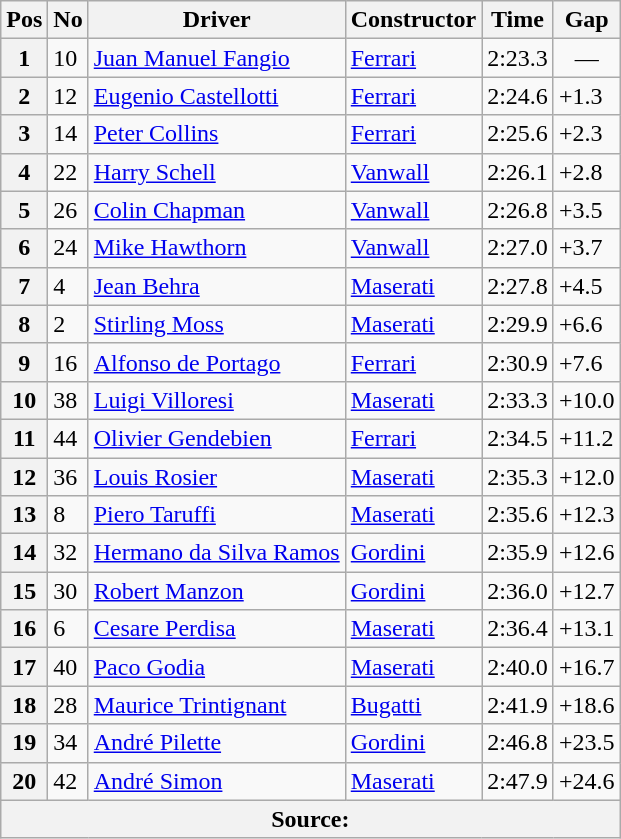<table class="wikitable sortable">
<tr>
<th>Pos</th>
<th>No</th>
<th>Driver</th>
<th>Constructor</th>
<th>Time</th>
<th>Gap</th>
</tr>
<tr>
<th>1</th>
<td>10</td>
<td> <a href='#'>Juan Manuel Fangio</a></td>
<td><a href='#'>Ferrari</a></td>
<td>2:23.3</td>
<td align="center">—</td>
</tr>
<tr>
<th>2</th>
<td>12</td>
<td> <a href='#'>Eugenio Castellotti</a></td>
<td><a href='#'>Ferrari</a></td>
<td>2:24.6</td>
<td>+1.3</td>
</tr>
<tr>
<th>3</th>
<td>14</td>
<td> <a href='#'>Peter Collins</a></td>
<td><a href='#'>Ferrari</a></td>
<td>2:25.6</td>
<td>+2.3</td>
</tr>
<tr>
<th>4</th>
<td>22</td>
<td> <a href='#'>Harry Schell</a></td>
<td><a href='#'>Vanwall</a></td>
<td>2:26.1</td>
<td>+2.8</td>
</tr>
<tr>
<th>5</th>
<td>26</td>
<td> <a href='#'>Colin Chapman</a></td>
<td><a href='#'>Vanwall</a></td>
<td>2:26.8</td>
<td>+3.5</td>
</tr>
<tr>
<th>6</th>
<td>24</td>
<td> <a href='#'>Mike Hawthorn</a></td>
<td><a href='#'>Vanwall</a></td>
<td>2:27.0</td>
<td>+3.7</td>
</tr>
<tr>
<th>7</th>
<td>4</td>
<td> <a href='#'>Jean Behra</a></td>
<td><a href='#'>Maserati</a></td>
<td>2:27.8</td>
<td>+4.5</td>
</tr>
<tr>
<th>8</th>
<td>2</td>
<td> <a href='#'>Stirling Moss</a></td>
<td><a href='#'>Maserati</a></td>
<td>2:29.9</td>
<td>+6.6</td>
</tr>
<tr>
<th>9</th>
<td>16</td>
<td> <a href='#'>Alfonso de Portago</a></td>
<td><a href='#'>Ferrari</a></td>
<td>2:30.9</td>
<td>+7.6</td>
</tr>
<tr>
<th>10</th>
<td>38</td>
<td> <a href='#'>Luigi Villoresi</a></td>
<td><a href='#'>Maserati</a></td>
<td>2:33.3</td>
<td>+10.0</td>
</tr>
<tr>
<th>11</th>
<td>44</td>
<td> <a href='#'>Olivier Gendebien</a></td>
<td><a href='#'>Ferrari</a></td>
<td>2:34.5</td>
<td>+11.2</td>
</tr>
<tr>
<th>12</th>
<td>36</td>
<td> <a href='#'>Louis Rosier</a></td>
<td><a href='#'>Maserati</a></td>
<td>2:35.3</td>
<td>+12.0</td>
</tr>
<tr>
<th>13</th>
<td>8</td>
<td> <a href='#'>Piero Taruffi</a></td>
<td><a href='#'>Maserati</a></td>
<td>2:35.6</td>
<td>+12.3</td>
</tr>
<tr>
<th>14</th>
<td>32</td>
<td> <a href='#'>Hermano da Silva Ramos</a></td>
<td><a href='#'>Gordini</a></td>
<td>2:35.9</td>
<td>+12.6</td>
</tr>
<tr>
<th>15</th>
<td>30</td>
<td> <a href='#'>Robert Manzon</a></td>
<td><a href='#'>Gordini</a></td>
<td>2:36.0</td>
<td>+12.7</td>
</tr>
<tr>
<th>16</th>
<td>6</td>
<td> <a href='#'>Cesare Perdisa</a></td>
<td><a href='#'>Maserati</a></td>
<td>2:36.4</td>
<td>+13.1</td>
</tr>
<tr>
<th>17</th>
<td>40</td>
<td> <a href='#'>Paco Godia</a></td>
<td><a href='#'>Maserati</a></td>
<td>2:40.0</td>
<td>+16.7</td>
</tr>
<tr>
<th>18</th>
<td>28</td>
<td> <a href='#'>Maurice Trintignant</a></td>
<td><a href='#'>Bugatti</a></td>
<td>2:41.9</td>
<td>+18.6</td>
</tr>
<tr>
<th>19</th>
<td>34</td>
<td> <a href='#'>André Pilette</a></td>
<td><a href='#'>Gordini</a></td>
<td>2:46.8</td>
<td>+23.5</td>
</tr>
<tr>
<th>20</th>
<td>42</td>
<td> <a href='#'>André Simon</a></td>
<td><a href='#'>Maserati</a></td>
<td>2:47.9</td>
<td>+24.6</td>
</tr>
<tr>
<th colspan="6">Source:</th>
</tr>
</table>
